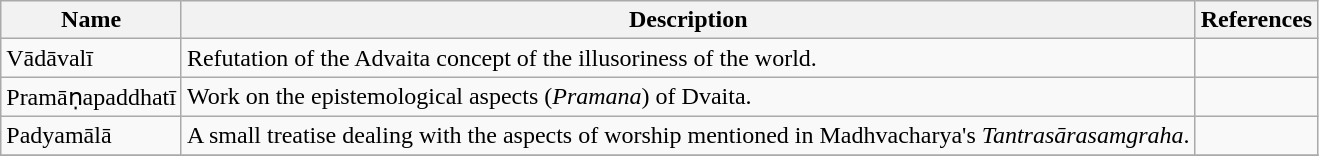<table class="wikitable">
<tr>
<th>Name</th>
<th>Description</th>
<th>References</th>
</tr>
<tr>
<td>Vādāvalī</td>
<td>Refutation of the Advaita concept of the illusoriness of the world.</td>
<td></td>
</tr>
<tr>
<td>Pramāṇapaddhatī</td>
<td>Work on the epistemological aspects (<em>Pramana</em>) of Dvaita.</td>
<td></td>
</tr>
<tr>
<td>Padyamālā</td>
<td>A small treatise dealing with the aspects of worship mentioned in Madhvacharya's <em>Tantrasārasamgraha</em>.</td>
<td></td>
</tr>
<tr>
</tr>
</table>
